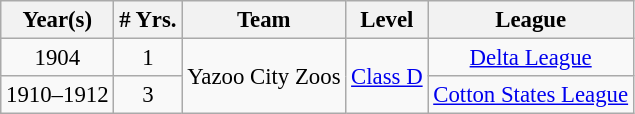<table class="wikitable" style="text-align:center; font-size: 95%;">
<tr>
<th>Year(s)</th>
<th># Yrs.</th>
<th>Team</th>
<th>Level</th>
<th>League</th>
</tr>
<tr>
<td>1904</td>
<td>1</td>
<td rowspan=2>Yazoo City Zoos</td>
<td rowspan=2><a href='#'>Class D</a></td>
<td><a href='#'>Delta League</a></td>
</tr>
<tr>
<td>1910–1912</td>
<td>3</td>
<td><a href='#'>Cotton States League</a></td>
</tr>
</table>
